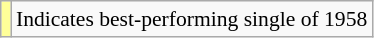<table class="wikitable" style="font-size:90%;">
<tr>
<td style="background-color:#FFFF99"></td>
<td>Indicates best-performing single of 1958</td>
</tr>
</table>
